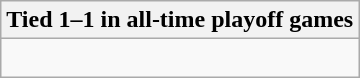<table class="wikitable collapsible collapsed">
<tr>
<th>Tied 1–1 in all-time playoff games</th>
</tr>
<tr>
<td><br>
</td>
</tr>
</table>
